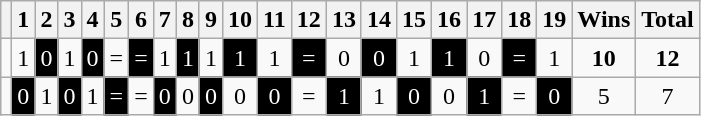<table class="wikitable" style="text-align:center">
<tr>
<th></th>
<th>1</th>
<th>2</th>
<th>3</th>
<th>4</th>
<th>5</th>
<th>6</th>
<th>7</th>
<th>8</th>
<th>9</th>
<th>10</th>
<th>11</th>
<th>12</th>
<th>13</th>
<th>14</th>
<th>15</th>
<th>16</th>
<th>17</th>
<th>18</th>
<th>19</th>
<th>Wins</th>
<th>Total</th>
</tr>
<tr>
<td align=left></td>
<td>1</td>
<td style="background:black; color:white">0</td>
<td>1</td>
<td style="background:black; color:white">0</td>
<td>=</td>
<td style="background:black; color:white">=</td>
<td>1</td>
<td style="background:black; color:white">1</td>
<td>1</td>
<td style="background:black; color:white">1</td>
<td>1</td>
<td style="background:black; color:white">=</td>
<td>0</td>
<td style="background:black; color:white">0</td>
<td>1</td>
<td style="background:black; color:white">1</td>
<td>0</td>
<td style="background:black; color:white">=</td>
<td>1</td>
<td><strong>10</strong></td>
<td><strong>12</strong></td>
</tr>
<tr>
<td align=left></td>
<td style="background:black; color:white">0</td>
<td>1</td>
<td style="background:black; color:white">0</td>
<td>1</td>
<td style="background:black; color:white">=</td>
<td>=</td>
<td style="background:black; color:white">0</td>
<td>0</td>
<td style="background:black; color:white">0</td>
<td>0</td>
<td style="background:black; color:white">0</td>
<td>=</td>
<td style="background:black; color:white">1</td>
<td>1</td>
<td style="background:black; color:white">0</td>
<td>0</td>
<td style="background:black; color:white">1</td>
<td>=</td>
<td style="background:black; color:white">0</td>
<td>5</td>
<td>7</td>
</tr>
</table>
